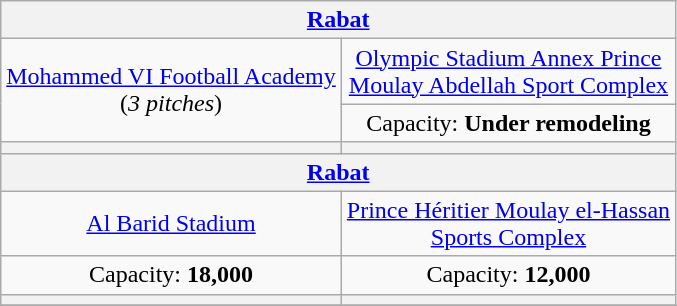<table class="wikitable" style="text-align:center">
<tr>
<th colspan=2><a href='#'>Rabat</a></th>
</tr>
<tr>
<td rowspan=2><a href='#'>Mohammed VI Football Academy</a><br>(<em>3 pitches</em>)</td>
<td><a href='#'>Olympic Stadium Annex Prince<br>Moulay Abdellah Sport Complex</a></td>
</tr>
<tr>
<td>Capacity: <strong>Under remodeling</strong></td>
</tr>
<tr>
<th></th>
<th></th>
</tr>
<tr>
<th colspan=2><a href='#'>Rabat</a></th>
</tr>
<tr>
<td><a href='#'>Al Barid Stadium</a></td>
<td><a href='#'>Prince Héritier Moulay el-Hassan<br>Sports Complex</a></td>
</tr>
<tr>
<td>Capacity: <strong>18,000</strong></td>
<td>Capacity: <strong>12,000</strong></td>
</tr>
<tr>
<th></th>
<th></th>
</tr>
<tr>
</tr>
</table>
